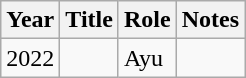<table class="wikitable sortable">
<tr>
<th>Year</th>
<th>Title</th>
<th>Role</th>
<th>Notes</th>
</tr>
<tr>
<td>2022</td>
<td><em></em></td>
<td>Ayu</td>
<td></td>
</tr>
</table>
